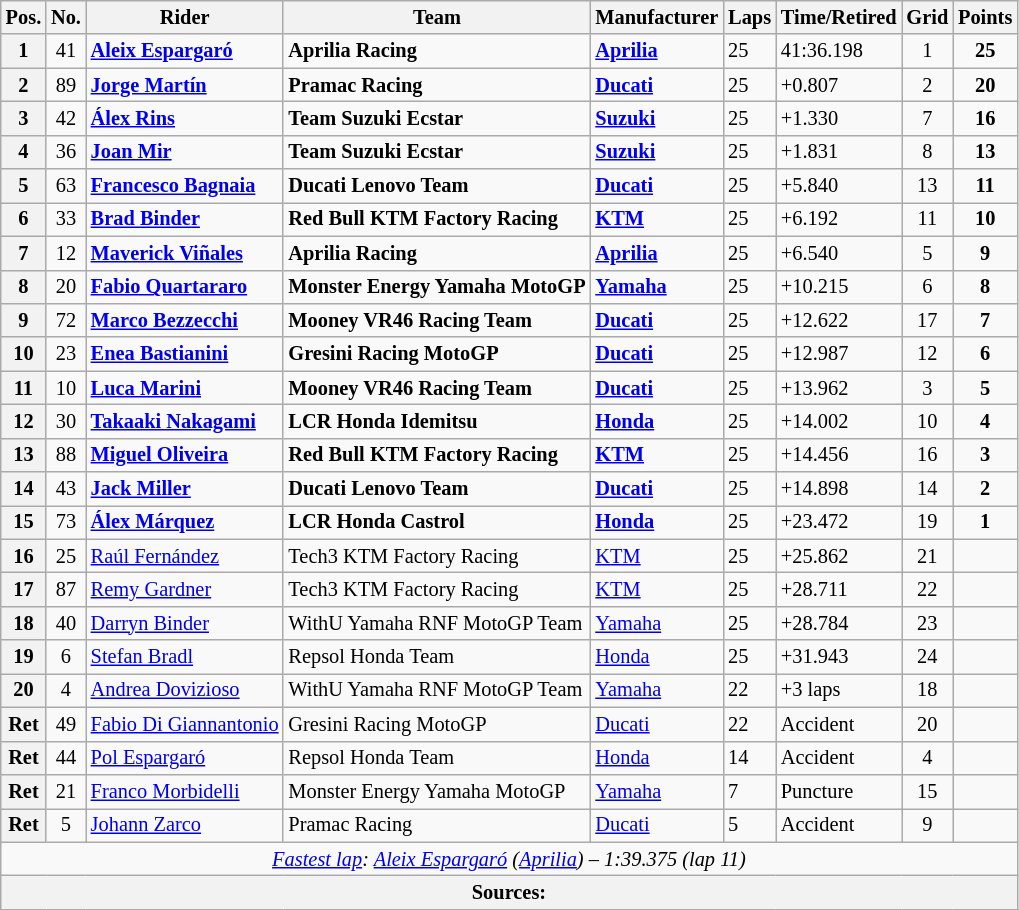<table class="wikitable" style="font-size: 85%;">
<tr>
<th>Pos.</th>
<th>No.</th>
<th>Rider</th>
<th>Team</th>
<th>Manufacturer</th>
<th>Laps</th>
<th>Time/Retired</th>
<th>Grid</th>
<th>Points</th>
</tr>
<tr>
<th scope="row">1</th>
<td align="center">41</td>
<td> <strong><a href='#'>Aleix Espargaró</a></strong></td>
<td><strong>Aprilia Racing</strong></td>
<td><strong><a href='#'>Aprilia</a></strong></td>
<td>25</td>
<td>41:36.198</td>
<td align="center">1</td>
<td align="center"><strong>25</strong></td>
</tr>
<tr>
<th scope="row">2</th>
<td align="center">89</td>
<td> <strong><a href='#'>Jorge Martín</a></strong></td>
<td><strong>Pramac Racing</strong></td>
<td><strong><a href='#'>Ducati</a></strong></td>
<td>25</td>
<td>+0.807</td>
<td align="center">2</td>
<td align="center"><strong>20</strong></td>
</tr>
<tr>
<th scope="row">3</th>
<td align="center">42</td>
<td> <strong><a href='#'>Álex Rins</a></strong></td>
<td><strong>Team Suzuki Ecstar</strong></td>
<td><strong><a href='#'>Suzuki</a></strong></td>
<td>25</td>
<td>+1.330</td>
<td align="center">7</td>
<td align="center"><strong>16</strong></td>
</tr>
<tr>
<th scope="row">4</th>
<td align="center">36</td>
<td> <strong><a href='#'>Joan Mir</a></strong></td>
<td><strong>Team Suzuki Ecstar</strong></td>
<td><strong><a href='#'>Suzuki</a></strong></td>
<td>25</td>
<td>+1.831</td>
<td align="center">8</td>
<td align="center"><strong>13</strong></td>
</tr>
<tr>
<th scope="row">5</th>
<td align="center">63</td>
<td> <strong><a href='#'>Francesco Bagnaia</a></strong></td>
<td><strong>Ducati Lenovo Team</strong></td>
<td><strong><a href='#'>Ducati</a></strong></td>
<td>25</td>
<td>+5.840</td>
<td align="center">13</td>
<td align="center"><strong>11</strong></td>
</tr>
<tr>
<th scope="row">6</th>
<td align="center">33</td>
<td> <strong><a href='#'>Brad Binder</a></strong></td>
<td><strong>Red Bull KTM Factory Racing</strong></td>
<td><strong><a href='#'>KTM</a></strong></td>
<td>25</td>
<td>+6.192</td>
<td align="center">11</td>
<td align="center"><strong>10</strong></td>
</tr>
<tr>
<th scope="row">7</th>
<td align="center">12</td>
<td> <strong><a href='#'>Maverick Viñales</a></strong></td>
<td><strong>Aprilia Racing</strong></td>
<td><strong><a href='#'>Aprilia</a></strong></td>
<td>25</td>
<td>+6.540</td>
<td align="center">5</td>
<td align="center"><strong>9</strong></td>
</tr>
<tr>
<th scope="row">8</th>
<td align="center">20</td>
<td> <strong><a href='#'>Fabio Quartararo</a></strong></td>
<td><strong>Monster Energy Yamaha MotoGP</strong></td>
<td><strong><a href='#'>Yamaha</a></strong></td>
<td>25</td>
<td>+10.215</td>
<td align="center">6</td>
<td align="center"><strong>8</strong></td>
</tr>
<tr>
<th scope="row">9</th>
<td align="center">72</td>
<td> <strong><a href='#'>Marco Bezzecchi</a></strong></td>
<td><strong>Mooney VR46 Racing Team</strong></td>
<td><strong><a href='#'>Ducati</a></strong></td>
<td>25</td>
<td>+12.622</td>
<td align="center">17</td>
<td align="center"><strong>7</strong></td>
</tr>
<tr>
<th scope="row">10</th>
<td align="center">23</td>
<td> <strong><a href='#'>Enea Bastianini</a></strong></td>
<td><strong>Gresini Racing MotoGP</strong></td>
<td><strong><a href='#'>Ducati</a></strong></td>
<td>25</td>
<td>+12.987</td>
<td align="center">12</td>
<td align="center"><strong>6</strong></td>
</tr>
<tr>
<th scope="row">11</th>
<td align="center">10</td>
<td> <strong><a href='#'>Luca Marini</a></strong></td>
<td><strong>Mooney VR46 Racing Team</strong></td>
<td><strong><a href='#'>Ducati</a></strong></td>
<td>25</td>
<td>+13.962</td>
<td align="center">3</td>
<td align="center"><strong>5</strong></td>
</tr>
<tr>
<th scope="row">12</th>
<td align="center">30</td>
<td> <strong><a href='#'>Takaaki Nakagami</a></strong></td>
<td><strong>LCR Honda Idemitsu</strong></td>
<td><strong><a href='#'>Honda</a></strong></td>
<td>25</td>
<td>+14.002</td>
<td align="center">10</td>
<td align="center"><strong>4</strong></td>
</tr>
<tr>
<th scope="row">13</th>
<td align="center">88</td>
<td> <strong><a href='#'>Miguel Oliveira</a></strong></td>
<td><strong>Red Bull KTM Factory Racing</strong></td>
<td><strong><a href='#'>KTM</a></strong></td>
<td>25</td>
<td>+14.456</td>
<td align="center">16</td>
<td align="center"><strong>3</strong></td>
</tr>
<tr>
<th scope="row">14</th>
<td align="center">43</td>
<td> <strong><a href='#'>Jack Miller</a></strong></td>
<td><strong>Ducati Lenovo Team</strong></td>
<td><strong><a href='#'>Ducati</a></strong></td>
<td>25</td>
<td>+14.898</td>
<td align="center">14</td>
<td align="center"><strong>2</strong></td>
</tr>
<tr>
<th scope="row">15</th>
<td align="center">73</td>
<td> <strong><a href='#'>Álex Márquez</a></strong></td>
<td><strong>LCR Honda Castrol</strong></td>
<td><strong><a href='#'>Honda</a></strong></td>
<td>25</td>
<td>+23.472</td>
<td align="center">19</td>
<td align="center"><strong>1</strong></td>
</tr>
<tr>
<th scope="row">16</th>
<td align="center">25</td>
<td> <a href='#'>Raúl Fernández</a></td>
<td>Tech3 KTM Factory Racing</td>
<td><a href='#'>KTM</a></td>
<td>25</td>
<td>+25.862</td>
<td align="center">21</td>
<td></td>
</tr>
<tr>
<th scope="row">17</th>
<td align="center">87</td>
<td> <a href='#'>Remy Gardner</a></td>
<td>Tech3 KTM Factory Racing</td>
<td><a href='#'>KTM</a></td>
<td>25</td>
<td>+28.711</td>
<td align="center">22</td>
<td></td>
</tr>
<tr>
<th scope="row">18</th>
<td align="center">40</td>
<td> <a href='#'>Darryn Binder</a></td>
<td>WithU Yamaha RNF MotoGP Team</td>
<td><a href='#'>Yamaha</a></td>
<td>25</td>
<td>+28.784</td>
<td align="center">23</td>
<td></td>
</tr>
<tr>
<th scope="row">19</th>
<td align="center">6</td>
<td> <a href='#'>Stefan Bradl</a></td>
<td>Repsol Honda Team</td>
<td><a href='#'>Honda</a></td>
<td>25</td>
<td>+31.943</td>
<td align="center">24</td>
<td></td>
</tr>
<tr>
<th scope="row">20</th>
<td align="center">4</td>
<td> <a href='#'>Andrea Dovizioso</a></td>
<td>WithU Yamaha RNF MotoGP Team</td>
<td><a href='#'>Yamaha</a></td>
<td>22</td>
<td>+3 laps</td>
<td align="center">18</td>
<td></td>
</tr>
<tr>
<th scope="row">Ret</th>
<td align="center">49</td>
<td> <a href='#'>Fabio Di Giannantonio</a></td>
<td>Gresini Racing MotoGP</td>
<td><a href='#'>Ducati</a></td>
<td>22</td>
<td>Accident</td>
<td align="center">20</td>
<td></td>
</tr>
<tr>
<th scope="row">Ret</th>
<td align="center">44</td>
<td> <a href='#'>Pol Espargaró</a></td>
<td>Repsol Honda Team</td>
<td><a href='#'>Honda</a></td>
<td>14</td>
<td>Accident</td>
<td align="center">4</td>
<td></td>
</tr>
<tr>
<th scope="row">Ret</th>
<td align="center">21</td>
<td> <a href='#'>Franco Morbidelli</a></td>
<td>Monster Energy Yamaha MotoGP</td>
<td><a href='#'>Yamaha</a></td>
<td>7</td>
<td>Puncture</td>
<td align="center">15</td>
<td></td>
</tr>
<tr>
<th scope="row">Ret</th>
<td align="center">5</td>
<td> <a href='#'>Johann Zarco</a></td>
<td>Pramac Racing</td>
<td><a href='#'>Ducati</a></td>
<td>5</td>
<td>Accident</td>
<td align="center">9</td>
<td></td>
</tr>
<tr class="sortbottom">
<td colspan="9" style="text-align:center"><em><a href='#'>Fastest lap</a>:  <a href='#'>Aleix Espargaró</a> (<a href='#'>Aprilia</a>) – 1:39.375 (lap 11)</em></td>
</tr>
<tr>
<th colspan=9>Sources:</th>
</tr>
</table>
